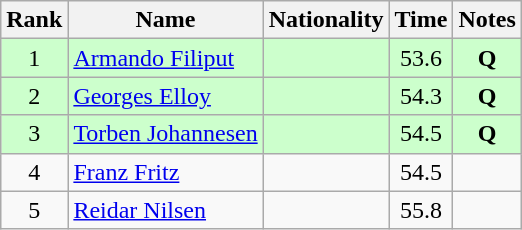<table class="wikitable sortable" style="text-align:center">
<tr>
<th>Rank</th>
<th>Name</th>
<th>Nationality</th>
<th>Time</th>
<th>Notes</th>
</tr>
<tr bgcolor=ccffcc>
<td>1</td>
<td align=left><a href='#'>Armando Filiput</a></td>
<td align=left></td>
<td>53.6</td>
<td><strong>Q</strong></td>
</tr>
<tr bgcolor=ccffcc>
<td>2</td>
<td align=left><a href='#'>Georges Elloy</a></td>
<td align=left></td>
<td>54.3</td>
<td><strong>Q</strong></td>
</tr>
<tr bgcolor=ccffcc>
<td>3</td>
<td align=left><a href='#'>Torben Johannesen</a></td>
<td align=left></td>
<td>54.5</td>
<td><strong>Q</strong></td>
</tr>
<tr>
<td>4</td>
<td align=left><a href='#'>Franz Fritz</a></td>
<td align=left></td>
<td>54.5</td>
<td></td>
</tr>
<tr>
<td>5</td>
<td align=left><a href='#'>Reidar Nilsen</a></td>
<td align=left></td>
<td>55.8</td>
<td></td>
</tr>
</table>
